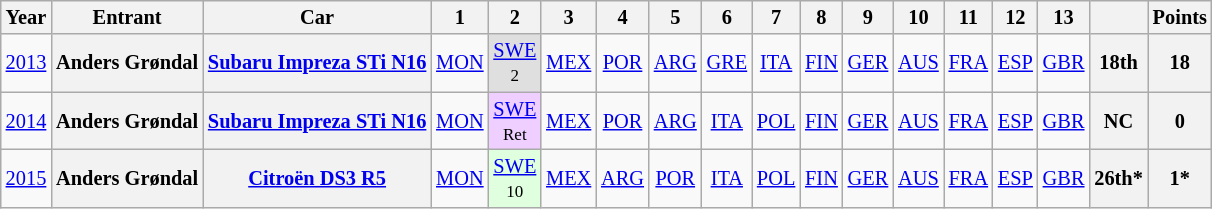<table class="wikitable" style="text-align:center; font-size:85%">
<tr>
<th>Year</th>
<th>Entrant</th>
<th>Car</th>
<th>1</th>
<th>2</th>
<th>3</th>
<th>4</th>
<th>5</th>
<th>6</th>
<th>7</th>
<th>8</th>
<th>9</th>
<th>10</th>
<th>11</th>
<th>12</th>
<th>13</th>
<th></th>
<th>Points</th>
</tr>
<tr>
<td><a href='#'>2013</a></td>
<th nowrap>Anders Grøndal</th>
<th nowrap><a href='#'>Subaru Impreza STi N16</a></th>
<td><a href='#'>MON</a></td>
<td style="background:#DFDFDF;"><a href='#'>SWE</a><br><small>2</small></td>
<td><a href='#'>MEX</a></td>
<td><a href='#'>POR</a></td>
<td><a href='#'>ARG</a></td>
<td><a href='#'>GRE</a></td>
<td><a href='#'>ITA</a></td>
<td><a href='#'>FIN</a></td>
<td><a href='#'>GER</a></td>
<td><a href='#'>AUS</a></td>
<td><a href='#'>FRA</a></td>
<td><a href='#'>ESP</a></td>
<td><a href='#'>GBR</a></td>
<th>18th</th>
<th>18</th>
</tr>
<tr>
<td><a href='#'>2014</a></td>
<th nowrap>Anders Grøndal</th>
<th nowrap><a href='#'>Subaru Impreza STi N16</a></th>
<td><a href='#'>MON</a></td>
<td style="background:#EFCFFF;"><a href='#'>SWE</a><br><small>Ret</small></td>
<td><a href='#'>MEX</a></td>
<td><a href='#'>POR</a></td>
<td><a href='#'>ARG</a></td>
<td><a href='#'>ITA</a></td>
<td><a href='#'>POL</a></td>
<td><a href='#'>FIN</a></td>
<td><a href='#'>GER</a></td>
<td><a href='#'>AUS</a></td>
<td><a href='#'>FRA</a></td>
<td><a href='#'>ESP</a></td>
<td><a href='#'>GBR</a></td>
<th>NC</th>
<th>0</th>
</tr>
<tr>
<td><a href='#'>2015</a></td>
<th nowrap>Anders Grøndal</th>
<th nowrap><a href='#'>Citroën DS3 R5</a></th>
<td><a href='#'>MON</a></td>
<td style="background:#DFFFDF;"><a href='#'>SWE</a><br><small>10</small></td>
<td><a href='#'>MEX</a></td>
<td><a href='#'>ARG</a></td>
<td><a href='#'>POR</a></td>
<td><a href='#'>ITA</a></td>
<td><a href='#'>POL</a></td>
<td><a href='#'>FIN</a></td>
<td><a href='#'>GER</a></td>
<td><a href='#'>AUS</a></td>
<td><a href='#'>FRA</a></td>
<td><a href='#'>ESP</a></td>
<td><a href='#'>GBR</a></td>
<th>26th*</th>
<th>1*</th>
</tr>
</table>
